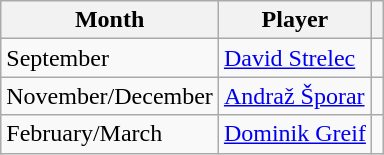<table class="wikitable" style="text-align:left">
<tr>
<th>Month</th>
<th>Player</th>
<th></th>
</tr>
<tr>
<td>September</td>
<td> <a href='#'>David Strelec</a></td>
<td></td>
</tr>
<tr>
<td>November/December</td>
<td> <a href='#'>Andraž Šporar</a></td>
<td></td>
</tr>
<tr>
<td>February/March</td>
<td> <a href='#'>Dominik Greif</a></td>
<td></td>
</tr>
</table>
